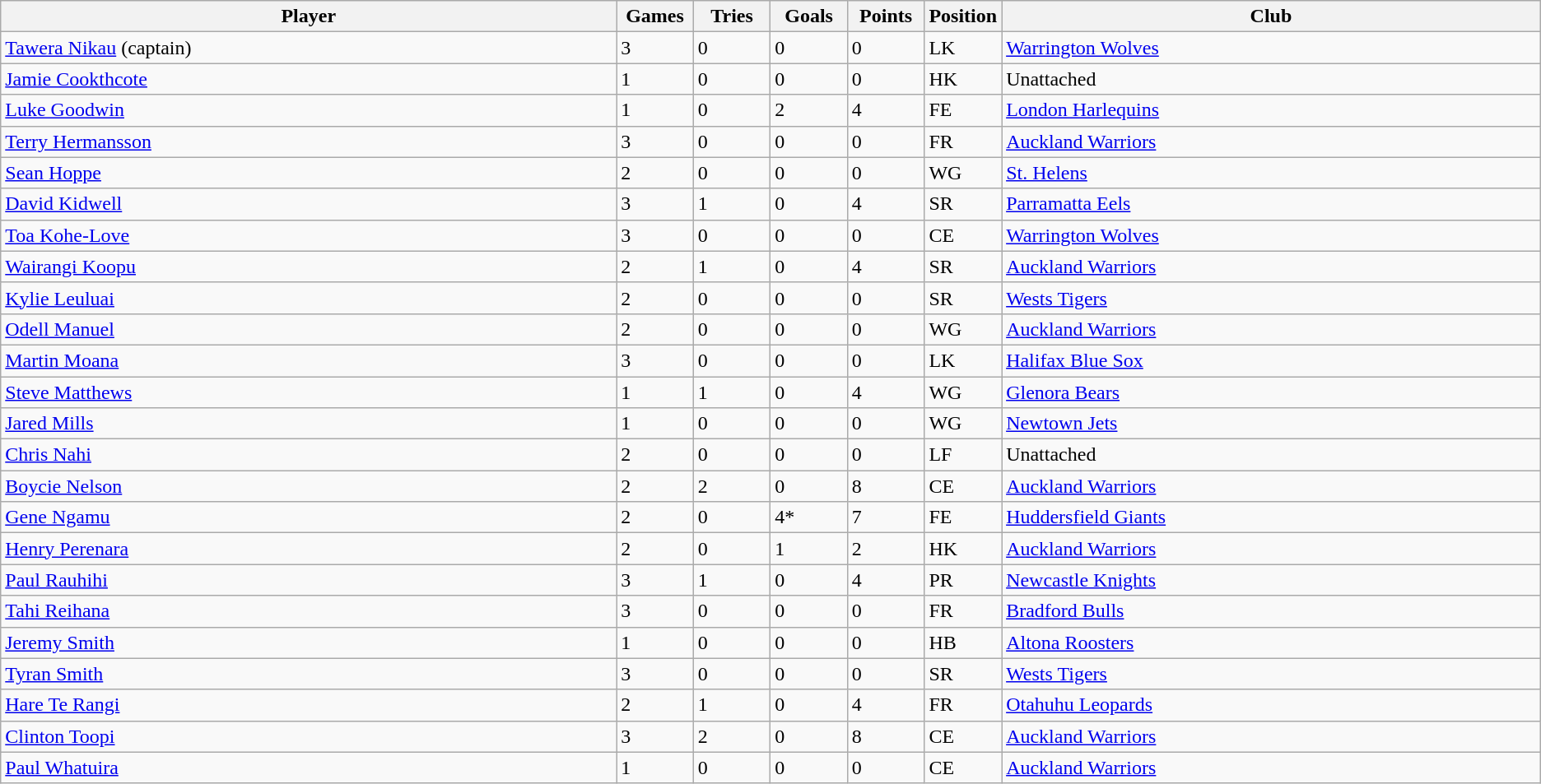<table class="wikitable">
<tr bgcolor=#FFFFFF>
<th !width=25%>Player</th>
<th width=5%>Games</th>
<th width=5%>Tries</th>
<th width=5%>Goals</th>
<th width=5%>Points</th>
<th width=5%>Position</th>
<th width=35%>Club</th>
</tr>
<tr>
<td><a href='#'>Tawera Nikau</a> (captain)</td>
<td>3</td>
<td>0</td>
<td>0</td>
<td>0</td>
<td>LK</td>
<td><a href='#'>Warrington Wolves</a></td>
</tr>
<tr>
<td><a href='#'>Jamie Cookthcote</a></td>
<td>1</td>
<td>0</td>
<td>0</td>
<td>0</td>
<td>HK</td>
<td>Unattached</td>
</tr>
<tr>
<td><a href='#'>Luke Goodwin</a></td>
<td>1</td>
<td>0</td>
<td>2</td>
<td>4</td>
<td>FE</td>
<td><a href='#'>London Harlequins</a></td>
</tr>
<tr>
<td><a href='#'>Terry Hermansson</a></td>
<td>3</td>
<td>0</td>
<td>0</td>
<td>0</td>
<td>FR</td>
<td><a href='#'>Auckland Warriors</a></td>
</tr>
<tr>
<td><a href='#'>Sean Hoppe</a></td>
<td>2</td>
<td>0</td>
<td>0</td>
<td>0</td>
<td>WG</td>
<td><a href='#'>St. Helens</a></td>
</tr>
<tr>
<td><a href='#'>David Kidwell</a></td>
<td>3</td>
<td>1</td>
<td>0</td>
<td>4</td>
<td>SR</td>
<td><a href='#'>Parramatta Eels</a></td>
</tr>
<tr>
<td><a href='#'>Toa Kohe-Love</a></td>
<td>3</td>
<td>0</td>
<td>0</td>
<td>0</td>
<td>CE</td>
<td><a href='#'>Warrington Wolves</a></td>
</tr>
<tr>
<td><a href='#'>Wairangi Koopu</a></td>
<td>2</td>
<td>1</td>
<td>0</td>
<td>4</td>
<td>SR</td>
<td><a href='#'>Auckland Warriors</a></td>
</tr>
<tr>
<td><a href='#'>Kylie Leuluai</a></td>
<td>2</td>
<td>0</td>
<td>0</td>
<td>0</td>
<td>SR</td>
<td><a href='#'>Wests Tigers</a></td>
</tr>
<tr>
<td><a href='#'>Odell Manuel</a></td>
<td>2</td>
<td>0</td>
<td>0</td>
<td>0</td>
<td>WG</td>
<td><a href='#'>Auckland Warriors</a></td>
</tr>
<tr>
<td><a href='#'>Martin Moana</a></td>
<td>3</td>
<td>0</td>
<td>0</td>
<td>0</td>
<td>LK</td>
<td><a href='#'>Halifax Blue Sox</a></td>
</tr>
<tr>
<td><a href='#'>Steve Matthews</a></td>
<td>1</td>
<td>1</td>
<td>0</td>
<td>4</td>
<td>WG</td>
<td><a href='#'>Glenora Bears</a></td>
</tr>
<tr>
<td><a href='#'>Jared Mills</a></td>
<td>1</td>
<td>0</td>
<td>0</td>
<td>0</td>
<td>WG</td>
<td><a href='#'>Newtown Jets</a></td>
</tr>
<tr>
<td><a href='#'>Chris Nahi</a></td>
<td>2</td>
<td>0</td>
<td>0</td>
<td>0</td>
<td>LF</td>
<td>Unattached</td>
</tr>
<tr>
<td><a href='#'>Boycie Nelson</a></td>
<td>2</td>
<td>2</td>
<td>0</td>
<td>8</td>
<td>CE</td>
<td><a href='#'>Auckland Warriors</a></td>
</tr>
<tr>
<td><a href='#'>Gene Ngamu</a></td>
<td>2</td>
<td>0</td>
<td>4*</td>
<td>7</td>
<td>FE</td>
<td><a href='#'>Huddersfield Giants</a></td>
</tr>
<tr>
<td><a href='#'>Henry Perenara</a></td>
<td>2</td>
<td>0</td>
<td>1</td>
<td>2</td>
<td>HK</td>
<td><a href='#'>Auckland Warriors</a></td>
</tr>
<tr>
<td><a href='#'>Paul Rauhihi</a></td>
<td>3</td>
<td>1</td>
<td>0</td>
<td>4</td>
<td>PR</td>
<td><a href='#'>Newcastle Knights</a></td>
</tr>
<tr>
<td><a href='#'>Tahi Reihana</a></td>
<td>3</td>
<td>0</td>
<td>0</td>
<td>0</td>
<td>FR</td>
<td><a href='#'>Bradford Bulls</a></td>
</tr>
<tr>
<td><a href='#'>Jeremy Smith</a></td>
<td>1</td>
<td>0</td>
<td>0</td>
<td>0</td>
<td>HB</td>
<td><a href='#'>Altona Roosters</a></td>
</tr>
<tr>
<td><a href='#'>Tyran Smith</a></td>
<td>3</td>
<td>0</td>
<td>0</td>
<td>0</td>
<td>SR</td>
<td><a href='#'>Wests Tigers</a></td>
</tr>
<tr>
<td><a href='#'>Hare Te Rangi</a></td>
<td>2</td>
<td>1</td>
<td>0</td>
<td>4</td>
<td>FR</td>
<td><a href='#'>Otahuhu Leopards</a></td>
</tr>
<tr>
<td><a href='#'>Clinton Toopi</a></td>
<td>3</td>
<td>2</td>
<td>0</td>
<td>8</td>
<td>CE</td>
<td><a href='#'>Auckland Warriors</a></td>
</tr>
<tr>
<td><a href='#'>Paul Whatuira</a></td>
<td>1</td>
<td>0</td>
<td>0</td>
<td>0</td>
<td>CE</td>
<td><a href='#'>Auckland Warriors</a></td>
</tr>
</table>
